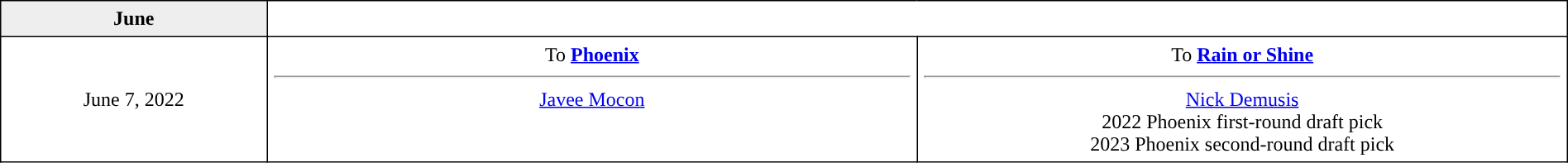<table border=1 style="border-collapse:collapse; text-align: center; width: 100%" bordercolor="#000000"  cellpadding="5">
<tr bgcolor="eeeeee">
<th>June</th>
</tr>
<tr>
<td style="width:12%">June 7, 2022</td>
<td style="width:29.3%" valign="top">To <strong><a href='#'>Phoenix</a></strong><hr><a href='#'>Javee Mocon</a></td>
<td style="width:29.3%" valign="top">To <strong><a href='#'>Rain or Shine</a></strong><hr><a href='#'>Nick Demusis</a><br>2022 Phoenix first-round draft pick<br>2023 Phoenix second-round draft pick</td>
</tr>
</table>
